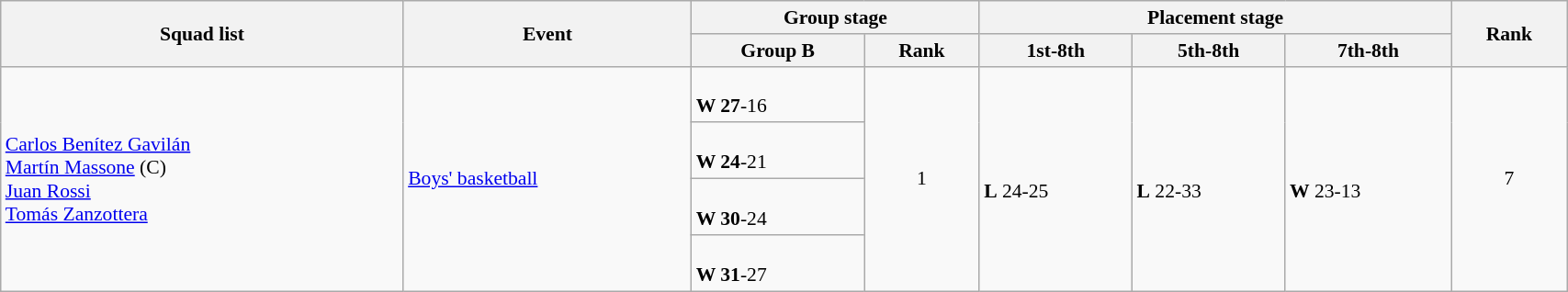<table class="wikitable" width="90%" style="text-align:left; font-size:90%">
<tr>
<th rowspan="2">Squad list</th>
<th rowspan="2">Event</th>
<th colspan="2">Group stage</th>
<th colspan="3">Placement stage</th>
<th rowspan="2">Rank</th>
</tr>
<tr>
<th>Group B</th>
<th>Rank</th>
<th>1st-8th</th>
<th>5th-8th</th>
<th>7th-8th</th>
</tr>
<tr>
<td rowspan="4"><a href='#'>Carlos Benítez Gavilán</a><br><a href='#'>Martín Massone</a> (C)<br><a href='#'>Juan Rossi</a><br><a href='#'>Tomás Zanzottera</a></td>
<td rowspan="4"><a href='#'>Boys' basketball</a></td>
<td><br><strong>W 27</strong>-16</td>
<td rowspan="4" align=center>1</td>
<td rowspan="4"><br><strong>L</strong> 24-25</td>
<td rowspan="4"><br><strong>L</strong> 22-33</td>
<td rowspan="4"><br><strong>W</strong> 23-13</td>
<td rowspan="4" align="center">7</td>
</tr>
<tr>
<td><br><strong>W 24</strong>-21</td>
</tr>
<tr>
<td><br><strong>W 30</strong>-24</td>
</tr>
<tr>
<td><br><strong>W 31</strong>-27</td>
</tr>
</table>
